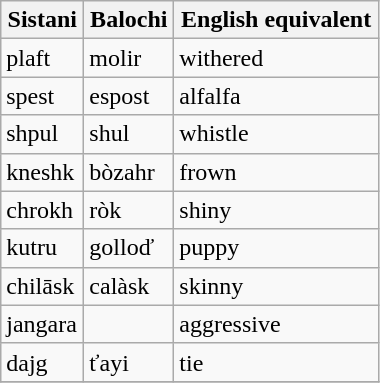<table class="wikitable" style="width: 20%">
<tr>
<th>Sistani</th>
<th>Balochi</th>
<th>English equivalent</th>
</tr>
<tr>
<td>plaft</td>
<td>molir</td>
<td>withered</td>
</tr>
<tr>
<td>spest</td>
<td>espost</td>
<td>alfalfa</td>
</tr>
<tr>
<td>shpul</td>
<td>shul</td>
<td>whistle</td>
</tr>
<tr>
<td>kneshk</td>
<td>bòzahr</td>
<td>frown</td>
</tr>
<tr>
<td>chrokh</td>
<td>ròk</td>
<td>shiny</td>
</tr>
<tr>
<td>kutru</td>
<td>golloď</td>
<td>puppy</td>
</tr>
<tr>
<td>chilāsk</td>
<td>calàsk</td>
<td>skinny</td>
</tr>
<tr>
<td>jangara</td>
<td></td>
<td>aggressive</td>
</tr>
<tr>
<td>dajg</td>
<td>ťayi</td>
<td>tie</td>
</tr>
<tr>
</tr>
</table>
